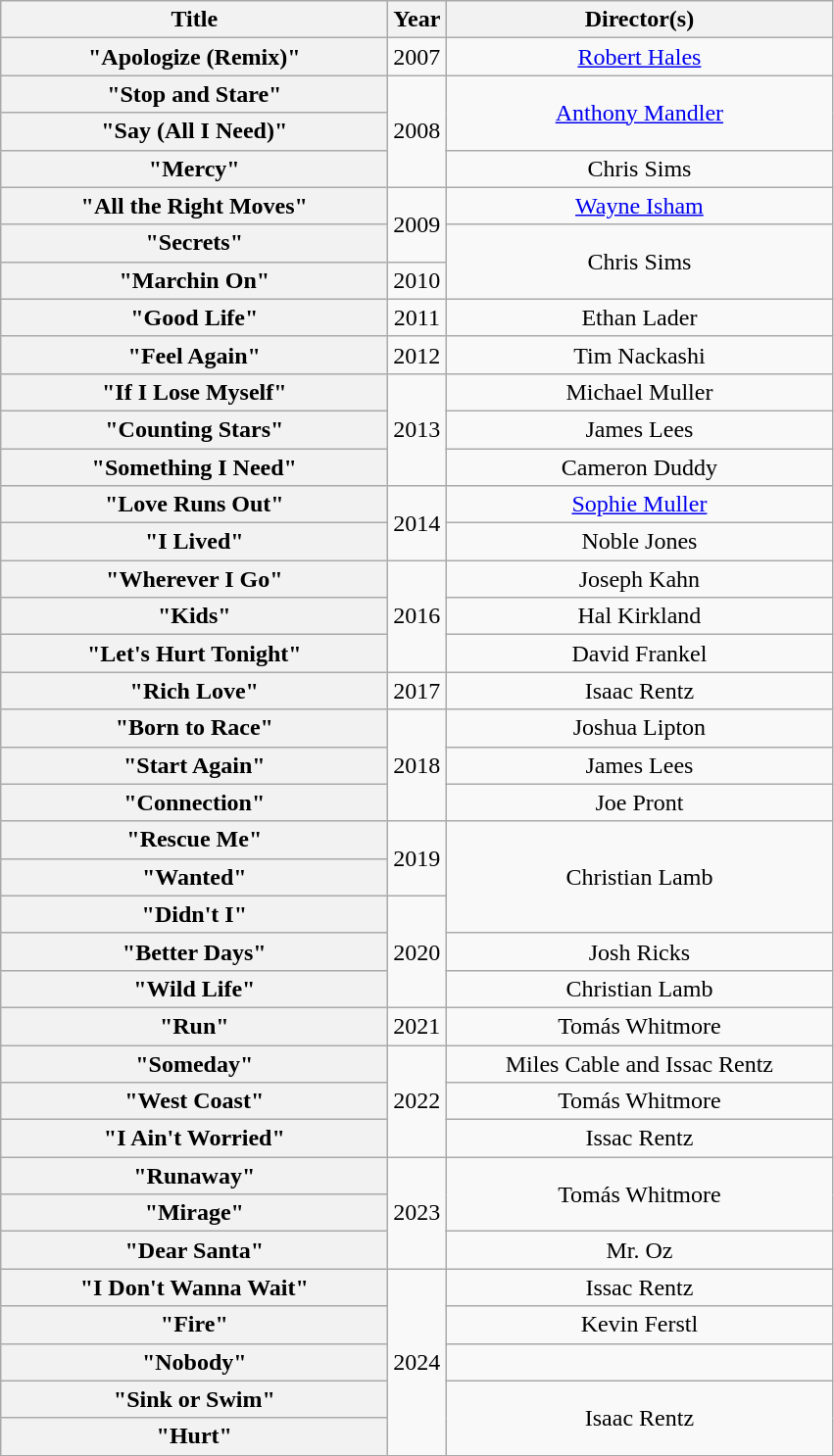<table class="wikitable plainrowheaders" style="text-align:center;">
<tr>
<th scope="col" style="width:16em;">Title</th>
<th scope="col">Year</th>
<th scope="col" style="width:16em;">Director(s)</th>
</tr>
<tr>
<th scope="row">"Apologize (Remix)"<br><span></span></th>
<td>2007</td>
<td><a href='#'>Robert Hales</a></td>
</tr>
<tr>
<th scope="row">"Stop and Stare"</th>
<td rowspan="3">2008</td>
<td rowspan="2"><a href='#'>Anthony Mandler</a></td>
</tr>
<tr>
<th scope="row">"Say (All I Need)"</th>
</tr>
<tr>
<th scope="row">"Mercy"</th>
<td>Chris Sims</td>
</tr>
<tr>
<th scope="row">"All the Right Moves"</th>
<td rowspan="2">2009</td>
<td><a href='#'>Wayne Isham</a></td>
</tr>
<tr>
<th scope="row">"Secrets"</th>
<td rowspan="2">Chris Sims</td>
</tr>
<tr>
<th scope="row">"Marchin On"</th>
<td>2010</td>
</tr>
<tr>
<th scope="row">"Good Life"</th>
<td>2011</td>
<td>Ethan Lader</td>
</tr>
<tr>
<th scope="row">"Feel Again"</th>
<td>2012</td>
<td>Tim Nackashi</td>
</tr>
<tr>
<th scope="row">"If I Lose Myself"</th>
<td rowspan="3">2013</td>
<td>Michael Muller</td>
</tr>
<tr>
<th scope="row">"Counting Stars"</th>
<td>James Lees</td>
</tr>
<tr>
<th scope="row">"Something I Need"</th>
<td>Cameron Duddy</td>
</tr>
<tr>
<th scope="row">"Love Runs Out"</th>
<td rowspan="2">2014</td>
<td><a href='#'>Sophie Muller</a></td>
</tr>
<tr>
<th scope="row">"I Lived"</th>
<td>Noble Jones</td>
</tr>
<tr>
<th scope="row">"Wherever I Go"</th>
<td rowspan="3">2016</td>
<td>Joseph Kahn</td>
</tr>
<tr>
<th scope="row">"Kids"</th>
<td>Hal Kirkland</td>
</tr>
<tr>
<th scope="row">"Let's Hurt Tonight"</th>
<td>David Frankel</td>
</tr>
<tr>
<th scope="row">"Rich Love"</th>
<td>2017</td>
<td>Isaac Rentz</td>
</tr>
<tr>
<th scope="row">"Born to Race"</th>
<td rowspan="3">2018</td>
<td>Joshua Lipton</td>
</tr>
<tr>
<th scope="row">"Start Again"</th>
<td>James Lees</td>
</tr>
<tr>
<th scope="row">"Connection"</th>
<td>Joe Pront</td>
</tr>
<tr>
<th scope="row">"Rescue Me"</th>
<td rowspan="2">2019</td>
<td rowspan="3">Christian Lamb</td>
</tr>
<tr>
<th scope="row">"Wanted"</th>
</tr>
<tr>
<th scope="row">"Didn't I"</th>
<td rowspan="3">2020</td>
</tr>
<tr>
<th scope="row">"Better Days"</th>
<td>Josh Ricks</td>
</tr>
<tr>
<th scope="row">"Wild Life"</th>
<td>Christian Lamb</td>
</tr>
<tr>
<th scope="row">"Run"</th>
<td>2021</td>
<td>Tomás Whitmore</td>
</tr>
<tr>
<th scope="row">"Someday"</th>
<td rowspan="3">2022</td>
<td>Miles Cable and Issac Rentz</td>
</tr>
<tr>
<th scope="row">"West Coast"</th>
<td>Tomás Whitmore</td>
</tr>
<tr>
<th scope="row">"I Ain't Worried"</th>
<td>Issac Rentz</td>
</tr>
<tr>
<th scope="row">"Runaway"</th>
<td rowspan="3">2023</td>
<td rowspan="2">Tomás Whitmore</td>
</tr>
<tr>
<th scope="row">"Mirage"</th>
</tr>
<tr>
<th scope="row">"Dear Santa"</th>
<td>Mr. Oz</td>
</tr>
<tr>
<th scope="row">"I Don't Wanna Wait"</th>
<td rowspan="5">2024</td>
<td>Issac Rentz</td>
</tr>
<tr>
<th scope="row">"Fire"</th>
<td>Kevin Ferstl</td>
</tr>
<tr>
<th scope="row">"Nobody"</th>
<td></td>
</tr>
<tr>
<th scope="row">"Sink or Swim"</th>
<td rowspan="2">Isaac Rentz</td>
</tr>
<tr>
<th scope="row">"Hurt"</th>
</tr>
</table>
